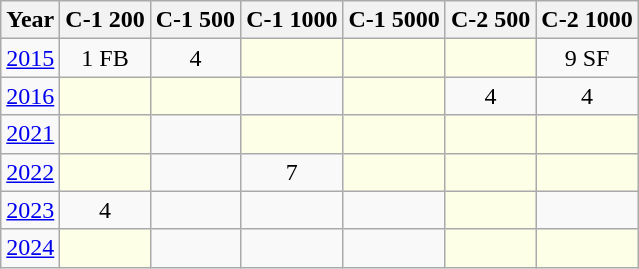<table class="wikitable" style="text-align:center;">
<tr>
<th>Year</th>
<th>C-1 200</th>
<th>C-1 500</th>
<th>C-1 1000</th>
<th>C-1 5000</th>
<th>C-2 500</th>
<th>C-2 1000</th>
</tr>
<tr>
<td><a href='#'>2015</a></td>
<td>1 FB</td>
<td>4</td>
<td style="background:#fdffe7"></td>
<td style="background:#fdffe7"></td>
<td style="background:#fdffe7"></td>
<td>9 SF</td>
</tr>
<tr>
<td><a href='#'>2016</a></td>
<td style="background:#fdffe7"></td>
<td style="background:#fdffe7"></td>
<td></td>
<td style="background:#fdffe7"></td>
<td>4</td>
<td>4</td>
</tr>
<tr>
<td><a href='#'>2021</a></td>
<td style="background:#fdffe7"></td>
<td></td>
<td style="background:#fdffe7"></td>
<td style="background:#fdffe7"></td>
<td style="background:#fdffe7"></td>
<td style="background:#fdffe7"></td>
</tr>
<tr>
<td><a href='#'>2022</a></td>
<td style="background:#fdffe7"></td>
<td></td>
<td>7</td>
<td style="background:#fdffe7"></td>
<td style="background:#fdffe7"></td>
<td style="background:#fdffe7"></td>
</tr>
<tr>
<td><a href='#'>2023</a></td>
<td>4</td>
<td></td>
<td></td>
<td></td>
<td style="background:#fdffe7"></td>
<td></td>
</tr>
<tr>
<td><a href='#'>2024</a></td>
<td style="background:#fdffe7"></td>
<td></td>
<td></td>
<td></td>
<td style="background:#fdffe7"></td>
<td style="background:#fdffe7"></td>
</tr>
</table>
